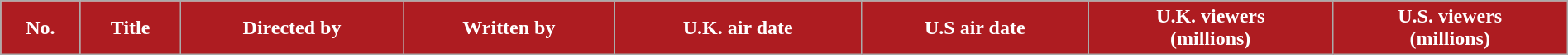<table class="wikitable plainrowheaders" style="width:100%;">
<tr style="color:white">
<th style="background:#AE1C21;">No.</th>
<th style="background:#AE1C21;">Title</th>
<th style="background:#AE1C21;">Directed by</th>
<th style="background:#AE1C21;">Written by</th>
<th style="background:#AE1C21;">U.K. air date</th>
<th style="background:#AE1C21;">U.S air date</th>
<th style="background:#AE1C21;">U.K. viewers<br>(millions)</th>
<th style="background:#AE1C21;">U.S. viewers<br>(millions)<br>






</th>
</tr>
</table>
